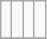<table class="wikitable">
<tr ---->
<td><br></td>
<td><br></td>
<td><br></td>
<td><br></td>
</tr>
<tr --->
</tr>
</table>
